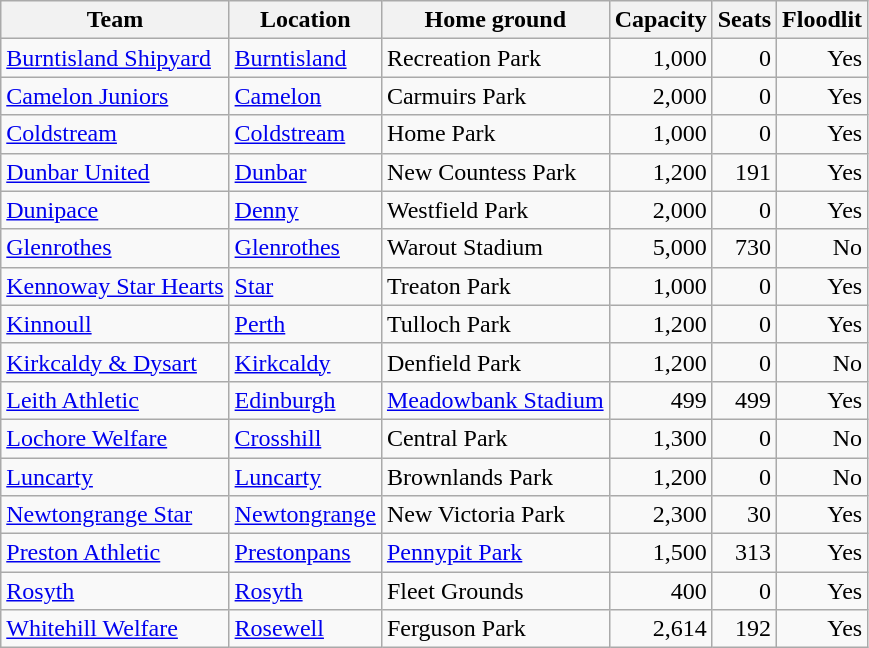<table class="wikitable sortable">
<tr>
<th>Team</th>
<th>Location</th>
<th>Home ground</th>
<th data-sort-type="number">Capacity</th>
<th data-sort-type="number">Seats</th>
<th>Floodlit</th>
</tr>
<tr>
<td><a href='#'>Burntisland Shipyard</a> </td>
<td><a href='#'>Burntisland</a></td>
<td>Recreation Park</td>
<td align=right>1,000</td>
<td align=right>0</td>
<td align=right>Yes</td>
</tr>
<tr>
<td><a href='#'>Camelon Juniors</a> </td>
<td><a href='#'>Camelon</a></td>
<td>Carmuirs Park</td>
<td align=right>2,000</td>
<td align=right>0</td>
<td align=right>Yes</td>
</tr>
<tr>
<td><a href='#'>Coldstream</a> </td>
<td><a href='#'>Coldstream</a></td>
<td>Home Park</td>
<td align=right>1,000</td>
<td align=right>0</td>
<td align=right>Yes</td>
</tr>
<tr>
<td><a href='#'>Dunbar United</a> </td>
<td><a href='#'>Dunbar</a></td>
<td>New Countess Park</td>
<td align=right>1,200</td>
<td align=right>191</td>
<td align=right>Yes</td>
</tr>
<tr>
<td><a href='#'>Dunipace</a> </td>
<td><a href='#'>Denny</a></td>
<td>Westfield Park</td>
<td align=right>2,000</td>
<td align=right>0</td>
<td align=right>Yes</td>
</tr>
<tr>
<td><a href='#'>Glenrothes</a></td>
<td><a href='#'>Glenrothes</a></td>
<td>Warout Stadium </td>
<td align=right>5,000</td>
<td align=right>730</td>
<td align=right>No</td>
</tr>
<tr>
<td><a href='#'>Kennoway Star Hearts</a></td>
<td><a href='#'>Star</a></td>
<td>Treaton Park</td>
<td align=right>1,000</td>
<td align=right>0</td>
<td align=right>Yes</td>
</tr>
<tr>
<td><a href='#'>Kinnoull</a></td>
<td><a href='#'>Perth</a></td>
<td>Tulloch Park</td>
<td align=right>1,200</td>
<td align=right>0</td>
<td align=right>Yes</td>
</tr>
<tr>
<td><a href='#'>Kirkcaldy & Dysart</a></td>
<td><a href='#'>Kirkcaldy</a></td>
<td>Denfield Park</td>
<td align=right>1,200</td>
<td align=right>0</td>
<td align=right>No</td>
</tr>
<tr>
<td><a href='#'>Leith Athletic</a></td>
<td><a href='#'>Edinburgh</a></td>
<td><a href='#'>Meadowbank Stadium</a></td>
<td align=right>499</td>
<td align=right>499</td>
<td align=right>Yes</td>
</tr>
<tr>
<td><a href='#'>Lochore Welfare</a></td>
<td><a href='#'>Crosshill</a></td>
<td>Central Park</td>
<td align=right>1,300</td>
<td align=right>0</td>
<td align=right>No</td>
</tr>
<tr>
<td><a href='#'>Luncarty</a></td>
<td><a href='#'>Luncarty</a></td>
<td>Brownlands Park</td>
<td align=right>1,200</td>
<td align=right>0</td>
<td align=right>No</td>
</tr>
<tr>
<td><a href='#'>Newtongrange Star</a> </td>
<td><a href='#'>Newtongrange</a></td>
<td>New Victoria Park</td>
<td align=right>2,300</td>
<td align=right>30</td>
<td align=right>Yes</td>
</tr>
<tr>
<td><a href='#'>Preston Athletic</a> </td>
<td><a href='#'>Prestonpans</a></td>
<td><a href='#'>Pennypit Park</a></td>
<td align=right>1,500</td>
<td align=right>313</td>
<td align=right>Yes</td>
</tr>
<tr>
<td><a href='#'>Rosyth</a></td>
<td><a href='#'>Rosyth</a></td>
<td>Fleet Grounds</td>
<td align=right>400</td>
<td align=right>0</td>
<td align=right>Yes</td>
</tr>
<tr>
<td><a href='#'>Whitehill Welfare</a> </td>
<td><a href='#'>Rosewell</a></td>
<td>Ferguson Park</td>
<td align=right>2,614</td>
<td align=right>192</td>
<td align=right>Yes</td>
</tr>
</table>
